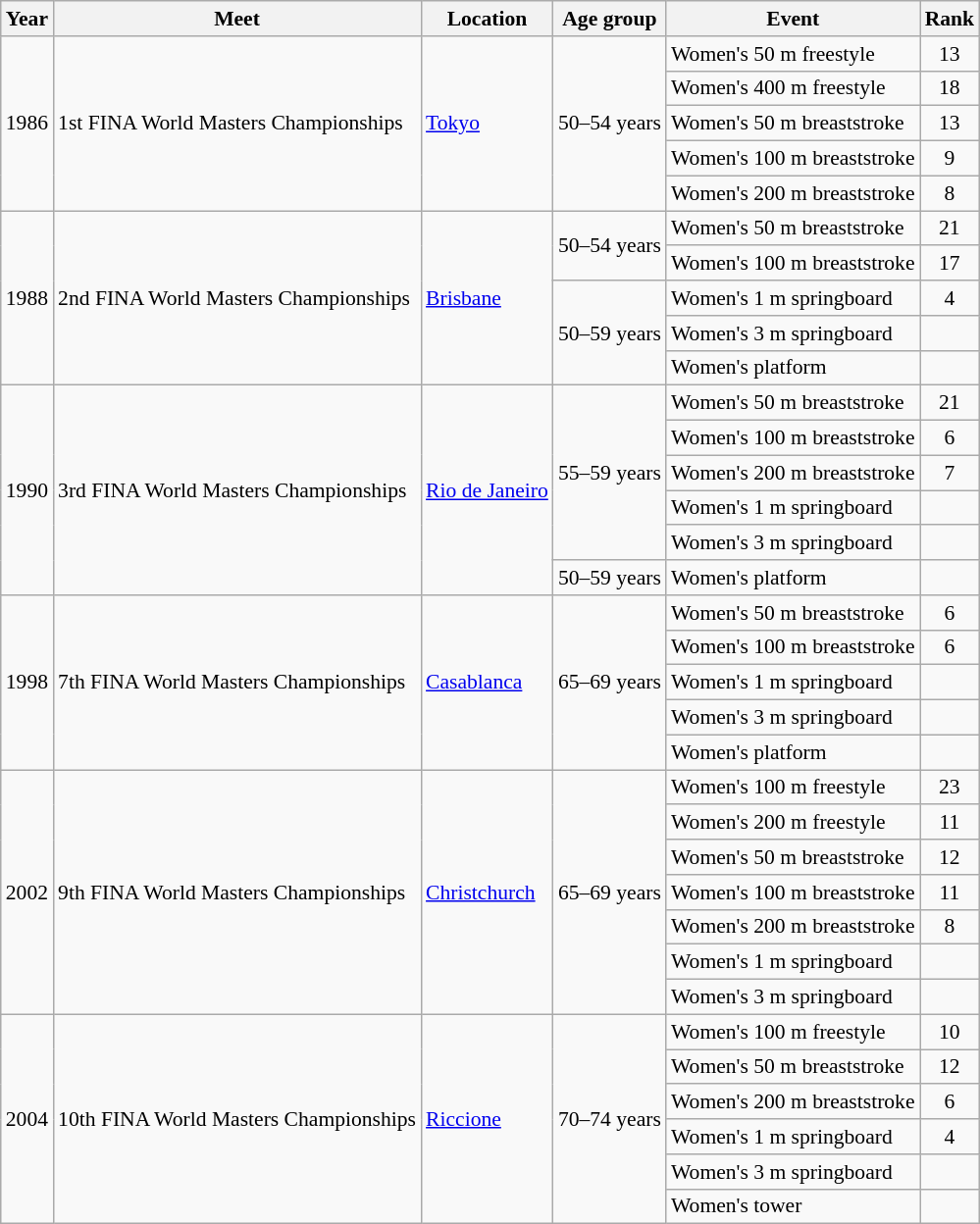<table class="wikitable" style="font-size:90%;">
<tr>
<th>Year</th>
<th>Meet</th>
<th>Location</th>
<th>Age group</th>
<th>Event</th>
<th>Rank</th>
</tr>
<tr align=left>
<td rowspan=5>1986</td>
<td rowspan=5>1st FINA World Masters Championships</td>
<td rowspan=5><a href='#'>Tokyo</a></td>
<td rowspan=5>50–54 years</td>
<td>Women's 50 m freestyle</td>
<td align=center>13</td>
</tr>
<tr>
<td>Women's 400 m freestyle</td>
<td align=center>18</td>
</tr>
<tr>
<td>Women's 50 m breaststroke</td>
<td align=center>13</td>
</tr>
<tr>
<td>Women's 100 m breaststroke</td>
<td align=center>9</td>
</tr>
<tr>
<td>Women's 200 m breaststroke</td>
<td align=center>8</td>
</tr>
<tr>
<td rowspan=5>1988</td>
<td rowspan=5>2nd FINA World Masters Championships</td>
<td rowspan=5><a href='#'>Brisbane</a></td>
<td rowspan=2>50–54 years</td>
<td>Women's 50 m breaststroke</td>
<td align=center>21</td>
</tr>
<tr>
<td>Women's 100 m breaststroke</td>
<td align=center>17</td>
</tr>
<tr>
<td rowspan=3>50–59 years</td>
<td>Women's 1 m springboard</td>
<td align=center>4</td>
</tr>
<tr>
<td>Women's 3 m springboard</td>
<td align=center></td>
</tr>
<tr>
<td>Women's platform</td>
<td align=center></td>
</tr>
<tr>
<td rowspan=6>1990</td>
<td rowspan=6>3rd FINA World Masters Championships</td>
<td rowspan=6><a href='#'>Rio de Janeiro</a></td>
<td rowspan=5>55–59 years</td>
<td>Women's 50 m breaststroke</td>
<td align=center>21</td>
</tr>
<tr>
<td>Women's 100 m breaststroke</td>
<td align=center>6</td>
</tr>
<tr>
<td>Women's 200 m breaststroke</td>
<td align=center>7</td>
</tr>
<tr>
<td>Women's 1 m springboard</td>
<td align=center></td>
</tr>
<tr>
<td>Women's 3 m springboard</td>
<td align=center></td>
</tr>
<tr>
<td>50–59 years</td>
<td>Women's platform</td>
<td align=center></td>
</tr>
<tr>
<td rowspan=5>1998</td>
<td rowspan=5>7th FINA World Masters Championships</td>
<td rowspan=5><a href='#'>Casablanca</a></td>
<td rowspan=5>65–69 years</td>
<td>Women's 50 m breaststroke</td>
<td align=center>6</td>
</tr>
<tr>
<td>Women's 100 m breaststroke</td>
<td align=center>6</td>
</tr>
<tr>
<td>Women's 1 m springboard</td>
<td align=center></td>
</tr>
<tr>
<td>Women's 3 m springboard</td>
<td align=center></td>
</tr>
<tr>
<td>Women's platform</td>
<td align=center></td>
</tr>
<tr>
<td rowspan=7>2002</td>
<td rowspan=7>9th FINA World Masters Championships</td>
<td rowspan=7><a href='#'>Christchurch</a></td>
<td rowspan=7>65–69 years</td>
<td>Women's 100 m freestyle</td>
<td align=center>23</td>
</tr>
<tr>
<td>Women's 200 m freestyle</td>
<td align=center>11</td>
</tr>
<tr>
<td>Women's 50 m breaststroke</td>
<td align=center>12</td>
</tr>
<tr>
<td>Women's 100 m breaststroke</td>
<td align=center>11</td>
</tr>
<tr>
<td>Women's 200 m breaststroke</td>
<td align=center>8</td>
</tr>
<tr>
<td>Women's 1 m springboard</td>
<td align=center></td>
</tr>
<tr>
<td>Women's 3 m springboard</td>
<td align=center></td>
</tr>
<tr>
<td rowspan=6>2004</td>
<td rowspan=6>10th FINA World Masters Championships</td>
<td rowspan=6><a href='#'>Riccione</a></td>
<td rowspan=6>70–74 years</td>
<td>Women's 100 m freestyle</td>
<td align=center>10</td>
</tr>
<tr>
<td>Women's 50 m breaststroke</td>
<td align=center>12</td>
</tr>
<tr>
<td>Women's 200 m breaststroke</td>
<td align=center>6</td>
</tr>
<tr>
<td>Women's 1 m springboard</td>
<td align=center>4</td>
</tr>
<tr>
<td>Women's 3 m springboard</td>
<td align=center></td>
</tr>
<tr>
<td>Women's tower</td>
<td align=center></td>
</tr>
</table>
